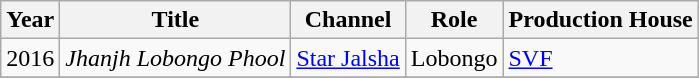<table class="wikitable sortable">
<tr>
<th>Year</th>
<th>Title</th>
<th>Channel</th>
<th>Role</th>
<th>Production House</th>
</tr>
<tr>
<td>2016</td>
<td><em>Jhanjh Lobongo Phool</em></td>
<td><a href='#'>Star Jalsha</a></td>
<td>Lobongo</td>
<td><a href='#'>SVF</a></td>
</tr>
<tr>
</tr>
</table>
